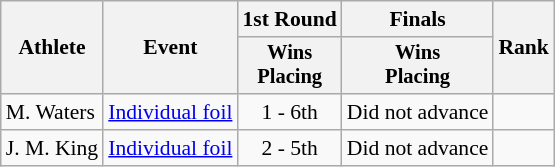<table class="wikitable" style="font-size:90%">
<tr>
<th rowspan=2>Athlete</th>
<th rowspan=2>Event</th>
<th>1st Round</th>
<th>Finals</th>
<th rowspan=2>Rank</th>
</tr>
<tr style="font-size:95%">
<th>Wins <br> Placing</th>
<th>Wins <br> Placing</th>
</tr>
<tr align=center>
<td align=left>M. Waters</td>
<td align=left><a href='#'>Individual foil</a></td>
<td>1 - 6th</td>
<td>Did not advance</td>
<td></td>
</tr>
<tr align=center>
<td align=left>J. M. King</td>
<td align=left><a href='#'>Individual foil</a></td>
<td>2 - 5th</td>
<td>Did not advance</td>
<td></td>
</tr>
</table>
